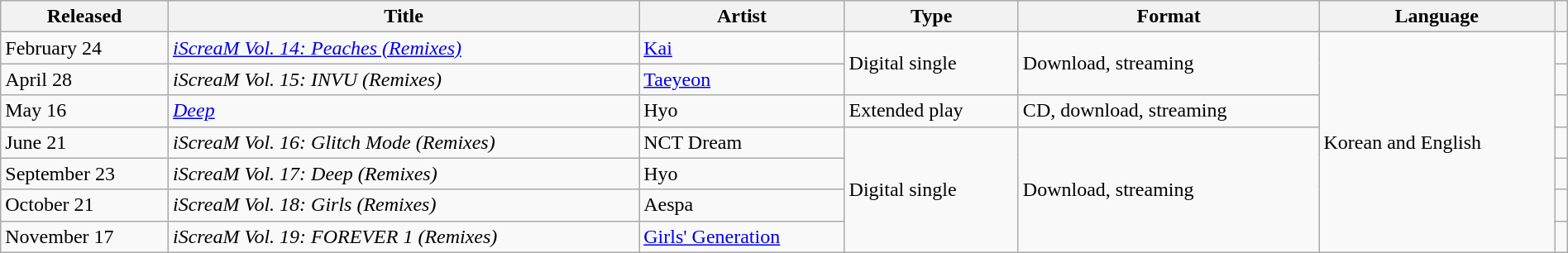<table class="wikitable" width="100%">
<tr>
<th scope="col">Released</th>
<th scope="col">Title</th>
<th scope="col">Artist</th>
<th scope="col">Type</th>
<th scope="col">Format</th>
<th scope="col">Language</th>
<th scope="col" class="unsortable"></th>
</tr>
<tr>
<td>February 24</td>
<td><em><a href='#'>iScreaM Vol. 14: Peaches (Remixes)</a></em></td>
<td><a href='#'>Kai</a></td>
<td rowspan="2">Digital single</td>
<td rowspan="2">Download, streaming</td>
<td rowspan="7">Korean and English</td>
<td></td>
</tr>
<tr>
<td>April 28</td>
<td><em>iScreaM Vol. 15: INVU (Remixes)</em></td>
<td><a href='#'>Taeyeon</a></td>
<td></td>
</tr>
<tr>
<td>May 16</td>
<td><em><a href='#'>Deep</a></em></td>
<td>Hyo</td>
<td>Extended play</td>
<td>CD, download, streaming</td>
<td></td>
</tr>
<tr>
<td>June 21</td>
<td><em>iScreaM Vol. 16: Glitch Mode (Remixes)</em></td>
<td>NCT Dream</td>
<td rowspan="4">Digital single</td>
<td rowspan="4">Download, streaming</td>
<td></td>
</tr>
<tr>
<td>September 23</td>
<td><em>iScreaM Vol. 17: Deep (Remixes)</em></td>
<td>Hyo</td>
<td></td>
</tr>
<tr>
<td>October 21</td>
<td><em>iScreaM Vol. 18: Girls (Remixes)</em></td>
<td>Aespa</td>
<td></td>
</tr>
<tr>
<td>November 17</td>
<td><em>iScreaM Vol. 19: FOREVER 1 (Remixes)</em></td>
<td><a href='#'>Girls' Generation</a></td>
<td></td>
</tr>
</table>
